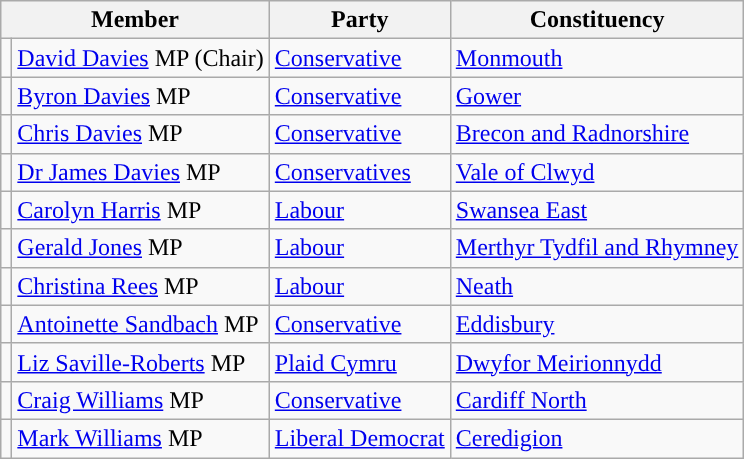<table class="wikitable">
<tr>
<th colspan="2" valign="top">Member</th>
<th valign="top">Party</th>
<th valign="top">Constituency</th>
</tr>
<tr>
<td style="color:inherit;background:"></td>
<td><a href='#'>David Davies</a> MP (Chair)</td>
<td><a href='#'>Conservative</a></td>
<td><a href='#'>Monmouth</a></td>
</tr>
<tr>
<td style="color:inherit;background:"></td>
<td><a href='#'>Byron Davies</a> MP</td>
<td><a href='#'>Conservative</a></td>
<td><a href='#'>Gower</a></td>
</tr>
<tr>
<td style="color:inherit;background:"></td>
<td><a href='#'>Chris Davies</a> MP</td>
<td><a href='#'>Conservative</a></td>
<td><a href='#'>Brecon and Radnorshire</a></td>
</tr>
<tr>
<td style="color:inherit;background:"></td>
<td><a href='#'>Dr James Davies</a> MP</td>
<td><a href='#'>Conservatives</a></td>
<td><a href='#'>Vale of Clwyd</a></td>
</tr>
<tr>
<td style="color:inherit;background:"></td>
<td><a href='#'>Carolyn Harris</a> MP</td>
<td><a href='#'>Labour</a></td>
<td><a href='#'>Swansea East</a></td>
</tr>
<tr>
<td style="color:inherit;background:"></td>
<td><a href='#'>Gerald Jones</a> MP</td>
<td><a href='#'>Labour</a></td>
<td><a href='#'>Merthyr Tydfil and Rhymney</a></td>
</tr>
<tr>
<td style="color:inherit;background:"></td>
<td><a href='#'>Christina Rees</a> MP</td>
<td><a href='#'>Labour</a></td>
<td><a href='#'>Neath</a></td>
</tr>
<tr>
<td style="color:inherit;background:"></td>
<td><a href='#'>Antoinette Sandbach</a> MP</td>
<td><a href='#'>Conservative</a></td>
<td><a href='#'>Eddisbury</a></td>
</tr>
<tr>
<td style="color:inherit;background:"></td>
<td><a href='#'>Liz Saville-Roberts</a> MP</td>
<td><a href='#'>Plaid Cymru</a></td>
<td><a href='#'>Dwyfor Meirionnydd</a></td>
</tr>
<tr>
<td style="color:inherit;background:"></td>
<td><a href='#'>Craig Williams</a> MP</td>
<td><a href='#'>Conservative</a></td>
<td><a href='#'>Cardiff North</a></td>
</tr>
<tr>
<td style="color:inherit;background:"></td>
<td><a href='#'>Mark Williams</a> MP</td>
<td><a href='#'>Liberal Democrat</a></td>
<td><a href='#'>Ceredigion</a></td>
</tr>
</table>
